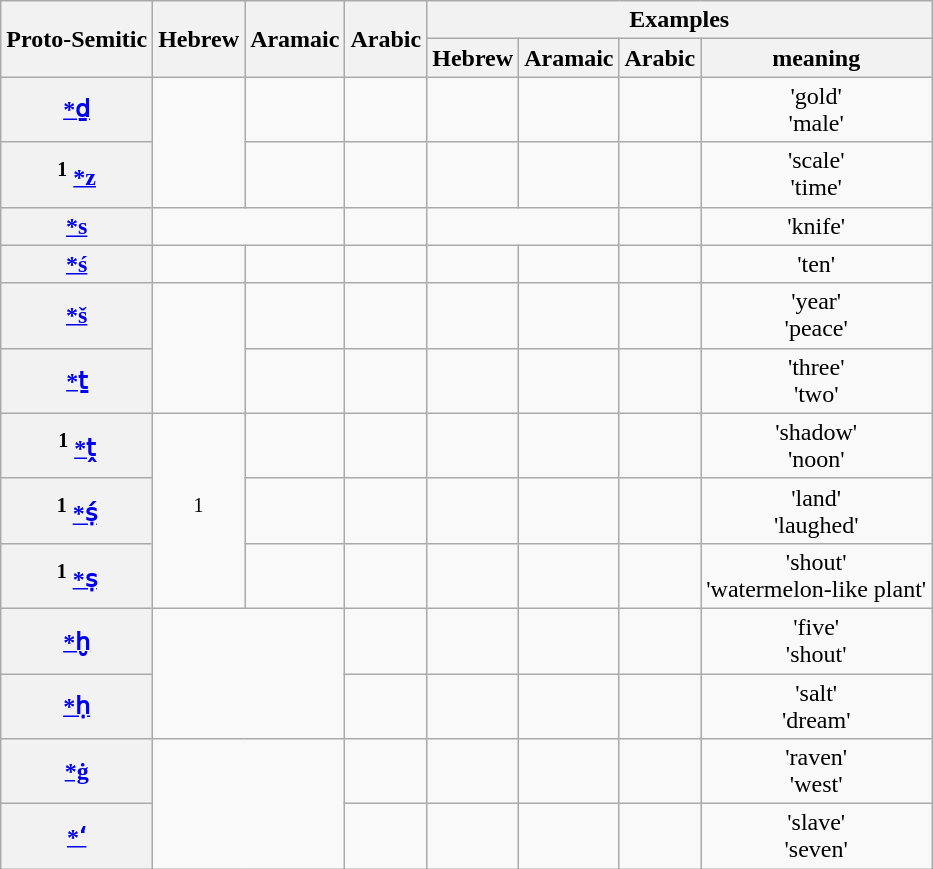<table class="wikitable floatright" style="text-align: center;">
<tr>
<th rowspan="2">Proto-Semitic</th>
<th rowspan="2">Hebrew</th>
<th rowspan="2">Aramaic</th>
<th rowspan="2">Arabic</th>
<th colspan="4">Examples</th>
</tr>
<tr>
<th>Hebrew</th>
<th>Aramaic</th>
<th>Arabic</th>
<th>meaning</th>
</tr>
<tr>
<th> <a href='#'>*ḏ</a></th>
<td rowspan="2"> </td>
<td> </td>
<td> </td>
<td></td>
<td></td>
<td></td>
<td>'gold'<br>'male'</td>
</tr>
<tr>
<th><sup>1</sup> <a href='#'>*z</a></th>
<td> </td>
<td> </td>
<td></td>
<td></td>
<td></td>
<td>'scale'<br>'time'</td>
</tr>
<tr>
<th> <a href='#'>*s</a></th>
<td colspan=2> </td>
<td> </td>
<td colspan=2></td>
<td></td>
<td>'knife'</td>
</tr>
<tr>
<th> <a href='#'>*ś</a></th>
<td> </td>
<td> </td>
<td> </td>
<td></td>
<td></td>
<td></td>
<td>'ten'</td>
</tr>
<tr>
<th> <a href='#'>*š</a></th>
<td rowspan="2"> </td>
<td> </td>
<td> </td>
<td></td>
<td></td>
<td></td>
<td>'year'<br>'peace'</td>
</tr>
<tr>
<th> <a href='#'>*ṯ</a></th>
<td> </td>
<td> </td>
<td></td>
<td></td>
<td></td>
<td>'three'<br>'two'</td>
</tr>
<tr>
<th><sup>1</sup> <a href='#'>*ṱ</a></th>
<td rowspan="3"><sup>1</sup> </td>
<td> </td>
<td> </td>
<td></td>
<td></td>
<td></td>
<td>'shadow'<br>'noon'</td>
</tr>
<tr>
<th><sup>1</sup> <a href='#'>*ṣ́</a></th>
<td> </td>
<td> </td>
<td></td>
<td></td>
<td></td>
<td>'land'<br>'laughed'</td>
</tr>
<tr>
<th><sup>1</sup> <a href='#'>*ṣ</a></th>
<td> </td>
<td> </td>
<td></td>
<td></td>
<td></td>
<td>'shout'<br>'watermelon-like plant'</td>
</tr>
<tr>
<th> <a href='#'>*ḫ</a></th>
<td rowspan="2" colspan="2"> </td>
<td> </td>
<td></td>
<td></td>
<td></td>
<td>'five'<br>'shout'</td>
</tr>
<tr>
<th> <a href='#'>*ḥ</a></th>
<td> </td>
<td></td>
<td></td>
<td></td>
<td>'salt'<br>'dream'</td>
</tr>
<tr>
<th> <a href='#'>*ġ</a></th>
<td rowspan="2" colspan="2"> </td>
<td> </td>
<td></td>
<td></td>
<td></td>
<td>'raven'<br>'west'</td>
</tr>
<tr>
<th> <a href='#'>*ʻ</a></th>
<td> </td>
<td></td>
<td></td>
<td></td>
<td>'slave'<br>'seven'</td>
</tr>
</table>
